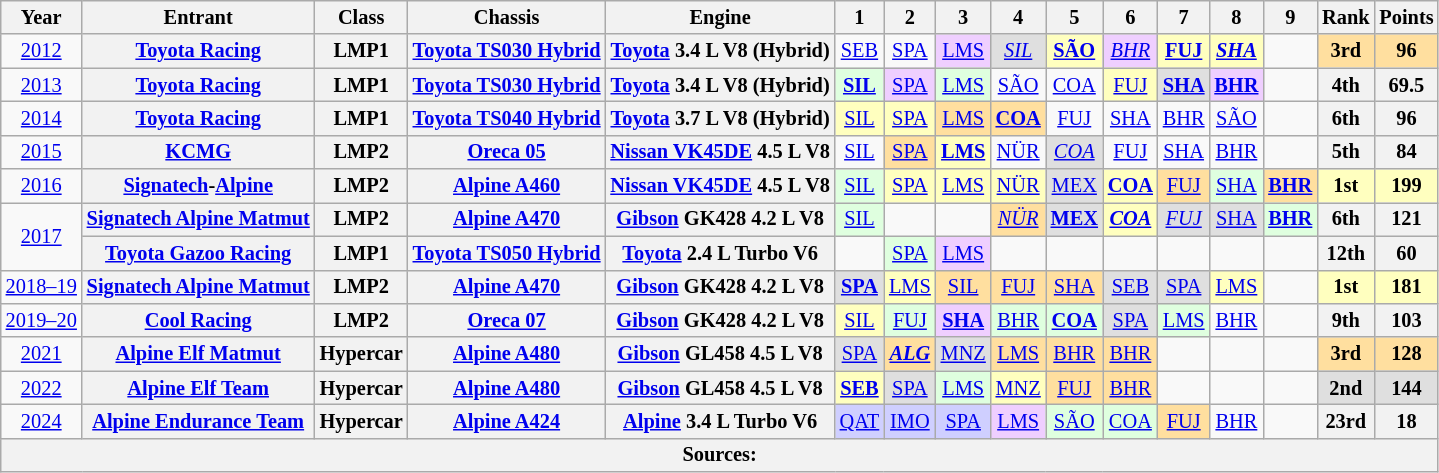<table class="wikitable" style="text-align:center; font-size:85%">
<tr>
<th>Year</th>
<th>Entrant</th>
<th>Class</th>
<th>Chassis</th>
<th>Engine</th>
<th>1</th>
<th>2</th>
<th>3</th>
<th>4</th>
<th>5</th>
<th>6</th>
<th>7</th>
<th>8</th>
<th>9</th>
<th>Rank</th>
<th>Points</th>
</tr>
<tr>
<td><a href='#'>2012</a></td>
<th nowrap><a href='#'>Toyota Racing</a></th>
<th>LMP1</th>
<th nowrap><a href='#'>Toyota TS030 Hybrid</a></th>
<th nowrap><a href='#'>Toyota</a> 3.4 L V8 (Hybrid)</th>
<td><a href='#'>SEB</a></td>
<td><a href='#'>SPA</a></td>
<td style="background:#EFCFFF;"><a href='#'>LMS</a><br></td>
<td style="background:#DFDFDF;"><em><a href='#'>SIL</a></em><br></td>
<td style="background:#FFFFBF;"><strong><a href='#'>SÃO</a></strong><br></td>
<td style="background:#EFCFFF;"><em><a href='#'>BHR</a></em><br></td>
<td style="background:#FFFFBF;"><strong><a href='#'>FUJ</a></strong><br></td>
<td style="background:#FFFFBF;"><strong><em><a href='#'>SHA</a></em></strong><br></td>
<td></td>
<th style="background:#FFDF9F;">3rd</th>
<th style="background:#FFDF9F;">96</th>
</tr>
<tr>
<td><a href='#'>2013</a></td>
<th nowrap><a href='#'>Toyota Racing</a></th>
<th>LMP1</th>
<th nowrap><a href='#'>Toyota TS030 Hybrid</a></th>
<th nowrap><a href='#'>Toyota</a> 3.4 L V8 (Hybrid)</th>
<td style="background:#DFFFDF;"><strong><a href='#'>SIL</a></strong><br></td>
<td style="background:#EFCFFF;"><a href='#'>SPA</a><br></td>
<td style="background:#DFFFDF;"><a href='#'>LMS</a><br></td>
<td><a href='#'>SÃO</a></td>
<td><a href='#'>COA</a></td>
<td style="background:#FFFFBF;"><a href='#'>FUJ</a><br></td>
<td style="background:#DFDFDF;"><strong><a href='#'>SHA</a></strong><br></td>
<td style="background:#EFCFFF;"><strong><a href='#'>BHR</a></strong><br></td>
<td></td>
<th>4th</th>
<th>69.5</th>
</tr>
<tr>
<td><a href='#'>2014</a></td>
<th nowrap><a href='#'>Toyota Racing</a></th>
<th>LMP1</th>
<th nowrap><a href='#'>Toyota TS040 Hybrid</a></th>
<th nowrap><a href='#'>Toyota</a> 3.7 L V8 (Hybrid)</th>
<td style="background:#FFFFBF;"><a href='#'>SIL</a><br></td>
<td style="background:#FFFFBF;"><a href='#'>SPA</a><br></td>
<td style="background:#FFDF9F;"><a href='#'>LMS</a><br></td>
<td style="background:#FFDF9F;"><strong><a href='#'>COA</a></strong><br></td>
<td><a href='#'>FUJ</a></td>
<td><a href='#'>SHA</a></td>
<td><a href='#'>BHR</a></td>
<td><a href='#'>SÃO</a></td>
<td></td>
<th>6th</th>
<th>96</th>
</tr>
<tr>
<td><a href='#'>2015</a></td>
<th nowrap><a href='#'>KCMG</a></th>
<th>LMP2</th>
<th nowrap><a href='#'>Oreca 05</a></th>
<th nowrap><a href='#'>Nissan VK45DE</a> 4.5 L V8</th>
<td><a href='#'>SIL</a></td>
<td style="background:#FFDF9F;"><a href='#'>SPA</a><br></td>
<td style="background:#FFFFBF;"><strong><a href='#'>LMS</a></strong><br></td>
<td><a href='#'>NÜR</a></td>
<td style="background:#DFDFDF;"><em><a href='#'>COA</a></em><br></td>
<td><a href='#'>FUJ</a></td>
<td><a href='#'>SHA</a></td>
<td><a href='#'>BHR</a></td>
<td></td>
<th>5th</th>
<th>84</th>
</tr>
<tr>
<td><a href='#'>2016</a></td>
<th nowrap><a href='#'>Signatech</a>-<a href='#'>Alpine</a></th>
<th>LMP2</th>
<th nowrap><a href='#'>Alpine A460</a></th>
<th nowrap><a href='#'>Nissan VK45DE</a> 4.5 L V8</th>
<td style="background:#DFFFDF;"><a href='#'>SIL</a><br></td>
<td style="background:#FFFFBF;"><a href='#'>SPA</a><br></td>
<td style="background:#FFFFBF;"><a href='#'>LMS</a><br></td>
<td style="background:#FFFFBF;"><a href='#'>NÜR</a><br></td>
<td style="background:#DFDFDF;"><a href='#'>MEX</a><br></td>
<td style="background:#FFFFBF;"><strong><a href='#'>COA</a></strong><br></td>
<td style="background:#FFDF9F;"><a href='#'>FUJ</a><br></td>
<td style="background:#DFFFDF;"><a href='#'>SHA</a><br></td>
<td style="background:#FFDF9F;"><strong><a href='#'>BHR</a></strong><br></td>
<th style="background:#FFFFBF;">1st</th>
<th style="background:#FFFFBF;">199</th>
</tr>
<tr>
<td rowspan=2><a href='#'>2017</a></td>
<th nowrap><a href='#'>Signatech Alpine Matmut</a></th>
<th>LMP2</th>
<th nowrap><a href='#'>Alpine A470</a></th>
<th nowrap><a href='#'>Gibson</a> GK428 4.2 L V8</th>
<td style="background:#DFFFDF;"><a href='#'>SIL</a><br></td>
<td></td>
<td></td>
<td style="background:#FFDF9F;"><em><a href='#'>NÜR</a></em><br></td>
<td style="background:#DFDFDF;"><strong><a href='#'>MEX</a></strong><br></td>
<td style="background:#FFFFBF;"><strong><em><a href='#'>COA</a></em></strong><br></td>
<td style="background:#DFDFDF;"><em><a href='#'>FUJ</a></em><br></td>
<td style="background:#DFDFDF;"><a href='#'>SHA</a><br></td>
<td style="background:#DFFFDF;"><strong><a href='#'>BHR</a></strong><br></td>
<th>6th</th>
<th>121</th>
</tr>
<tr>
<th nowrap><a href='#'>Toyota Gazoo Racing</a></th>
<th>LMP1</th>
<th nowrap><a href='#'>Toyota TS050 Hybrid</a></th>
<th nowrap><a href='#'>Toyota</a> 2.4 L Turbo V6</th>
<td></td>
<td style="background:#DFFFDF;"><a href='#'>SPA</a><br></td>
<td style="background:#EFCFFF;"><a href='#'>LMS</a><br></td>
<td></td>
<td></td>
<td></td>
<td></td>
<td></td>
<td></td>
<th>12th</th>
<th>60</th>
</tr>
<tr>
<td nowrap><a href='#'>2018–19</a></td>
<th nowrap><a href='#'>Signatech Alpine Matmut</a></th>
<th>LMP2</th>
<th nowrap><a href='#'>Alpine A470</a></th>
<th nowrap><a href='#'>Gibson</a> GK428 4.2 L V8</th>
<td style="background:#DFDFDF;"><strong><a href='#'>SPA</a></strong><br></td>
<td style="background:#FFFFBF;"><a href='#'>LMS</a><br></td>
<td style="background:#FFDF9F;"><a href='#'>SIL</a><br></td>
<td style="background:#FFDF9F;"><a href='#'>FUJ</a><br></td>
<td style="background:#FFDF9F;"><a href='#'>SHA</a><br></td>
<td style="background:#DFDFDF;"><a href='#'>SEB</a><br></td>
<td style="background:#DFDFDF;"><a href='#'>SPA</a><br></td>
<td style="background:#FFFFBF;"><a href='#'>LMS</a><br></td>
<td></td>
<th style="background:#FFFFBF;">1st</th>
<th style="background:#FFFFBF;">181</th>
</tr>
<tr>
<td nowrap><a href='#'>2019–20</a></td>
<th nowrap><a href='#'>Cool Racing</a></th>
<th>LMP2</th>
<th nowrap><a href='#'>Oreca 07</a></th>
<th nowrap><a href='#'>Gibson</a> GK428 4.2 L V8</th>
<td style="background:#FFFFBF;"><a href='#'>SIL</a><br></td>
<td style="background:#DFFFDF;"><a href='#'>FUJ</a><br></td>
<td style="background:#EFCFFF;"><strong><a href='#'>SHA</a></strong><br></td>
<td style="background:#DFFFDF;"><a href='#'>BHR</a><br></td>
<td style="background:#DFFFDF;"><strong><a href='#'>COA</a></strong><br></td>
<td style="background:#DFDFDF;"><a href='#'>SPA</a><br></td>
<td style="background:#DFFFDF;"><a href='#'>LMS</a><br></td>
<td><a href='#'>BHR</a></td>
<td></td>
<th>9th</th>
<th>103</th>
</tr>
<tr>
<td><a href='#'>2021</a></td>
<th nowrap><a href='#'>Alpine Elf Matmut</a></th>
<th>Hypercar</th>
<th nowrap><a href='#'>Alpine A480</a></th>
<th nowrap><a href='#'>Gibson</a> GL458 4.5 L V8</th>
<td style="background:#DFDFDF;"><a href='#'>SPA</a><br></td>
<td style="background:#FFDF9F;"><strong><em><a href='#'>ALG</a></em></strong><br></td>
<td style="background:#DFDFDF;"><a href='#'>MNZ</a><br></td>
<td style="background:#FFDF9F;"><a href='#'>LMS</a><br></td>
<td style="background:#FFDF9F;"><a href='#'>BHR</a><br></td>
<td style="background:#FFDF9F;"><a href='#'>BHR</a><br></td>
<td></td>
<td></td>
<td></td>
<th style="background:#FFDF9F;">3rd</th>
<th style="background:#FFDF9F;">128</th>
</tr>
<tr>
<td><a href='#'>2022</a></td>
<th nowrap><a href='#'>Alpine Elf Team</a></th>
<th>Hypercar</th>
<th nowrap><a href='#'>Alpine A480</a></th>
<th nowrap><a href='#'>Gibson</a> GL458 4.5 L V8</th>
<td style="background:#FFFFBF;"><strong><a href='#'>SEB</a></strong><br></td>
<td style="background:#DFDFDF;"><a href='#'>SPA</a><br></td>
<td style="background:#DFFFDF;"><a href='#'>LMS</a><br></td>
<td style="background:#FFFFBF;"><a href='#'>MNZ</a><br></td>
<td style="background:#FFDF9F;"><a href='#'>FUJ</a><br></td>
<td style="background:#FFDF9F;"><a href='#'>BHR</a><br></td>
<td></td>
<td></td>
<td></td>
<th style="background:#DFDFDF;">2nd</th>
<th style="background:#DFDFDF;">144</th>
</tr>
<tr>
<td><a href='#'>2024</a></td>
<th nowrap><a href='#'>Alpine Endurance Team</a></th>
<th>Hypercar</th>
<th nowrap><a href='#'>Alpine A424</a></th>
<th nowrap><a href='#'>Alpine</a> 3.4 L Turbo V6</th>
<td style="background:#CFCFFF;"><a href='#'>QAT</a><br></td>
<td style="background:#CFCFFF;"><a href='#'>IMO</a><br></td>
<td style="background:#CFCFFF;"><a href='#'>SPA</a><br></td>
<td style="background:#EFCFFF;"><a href='#'>LMS</a><br></td>
<td style="background:#DFFFDF;"><a href='#'>SÃO</a><br></td>
<td style="background:#DFFFDF;"><a href='#'>COA</a><br></td>
<td style="background:#FFDF9F;"><a href='#'>FUJ</a><br></td>
<td><a href='#'>BHR</a></td>
<td></td>
<th>23rd</th>
<th>18</th>
</tr>
<tr>
<th colspan="16">Sources:</th>
</tr>
</table>
